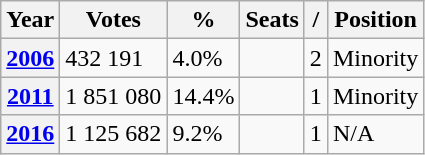<table class="wikitable">
<tr>
<th>Year</th>
<th>Votes</th>
<th>%</th>
<th>Seats</th>
<th>/</th>
<th>Position</th>
</tr>
<tr>
<th><a href='#'>2006</a></th>
<td>432 191</td>
<td>4.0%</td>
<td></td>
<td>2</td>
<td>Minority</td>
</tr>
<tr>
<th><a href='#'>2011</a></th>
<td>1 851 080</td>
<td>14.4%<br></td>
<td></td>
<td>1</td>
<td>Minority</td>
</tr>
<tr>
<th><a href='#'>2016</a></th>
<td>1 125 682</td>
<td>9.2%<br></td>
<td></td>
<td>1</td>
<td>N/A</td>
</tr>
</table>
